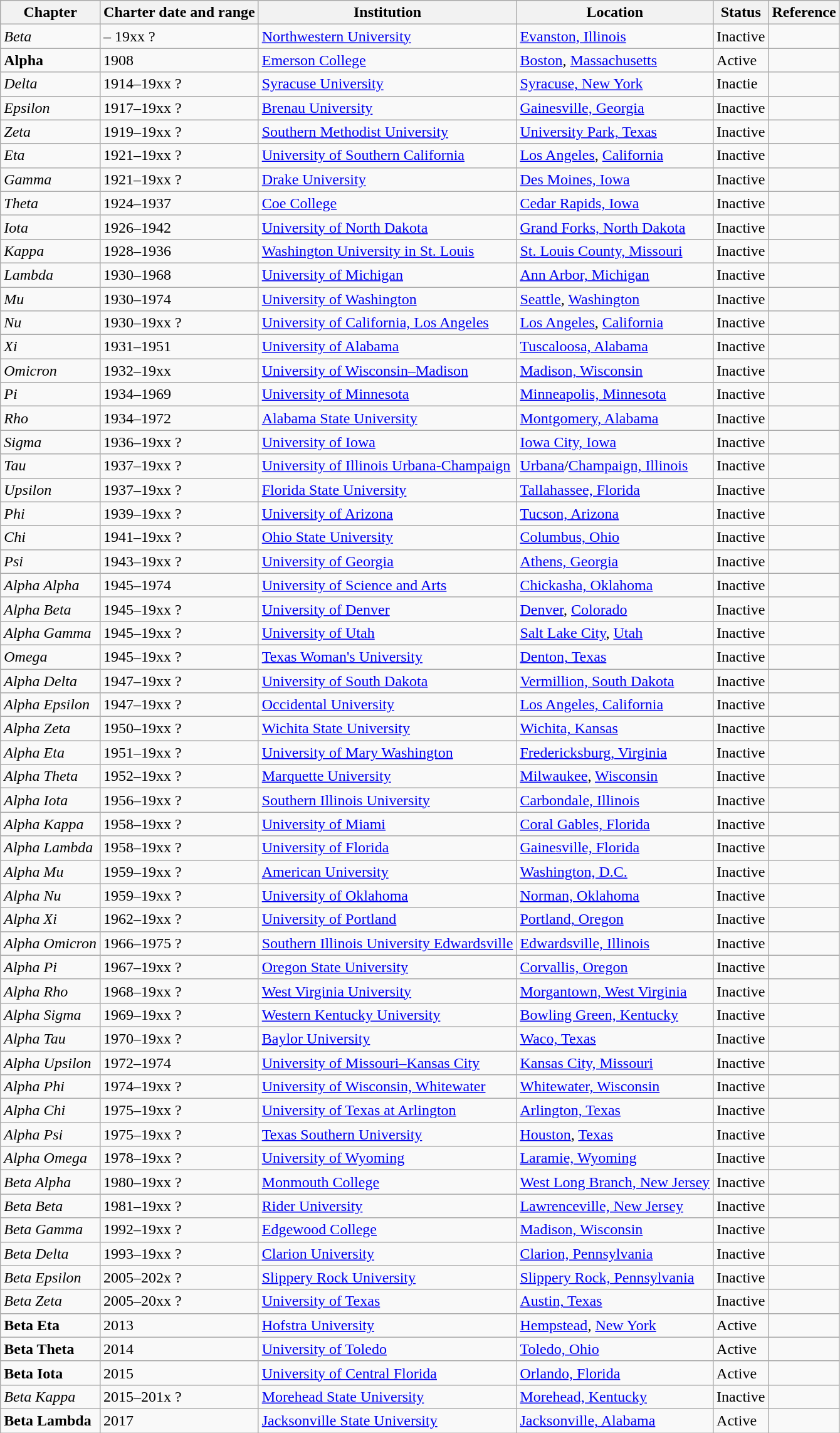<table class="wikitable sortable">
<tr>
<th>Chapter</th>
<th>Charter date and range</th>
<th>Institution</th>
<th>Location</th>
<th>Status</th>
<th>Reference</th>
</tr>
<tr>
<td><em>Beta</em></td>
<td> – 19xx ?</td>
<td><a href='#'>Northwestern University</a></td>
<td><a href='#'>Evanston, Illinois</a></td>
<td>Inactive</td>
<td></td>
</tr>
<tr>
<td><strong>Alpha</strong></td>
<td>1908</td>
<td><a href='#'>Emerson College</a></td>
<td><a href='#'>Boston</a>, <a href='#'>Massachusetts</a></td>
<td>Active</td>
<td></td>
</tr>
<tr>
<td><em>Delta</em></td>
<td>1914–19xx ?</td>
<td><a href='#'>Syracuse University</a></td>
<td><a href='#'>Syracuse, New York</a></td>
<td>Inactie</td>
<td></td>
</tr>
<tr>
<td><em>Epsilon</em></td>
<td>1917–19xx ?</td>
<td><a href='#'>Brenau University</a></td>
<td><a href='#'>Gainesville, Georgia</a></td>
<td>Inactive</td>
<td></td>
</tr>
<tr>
<td><em>Zeta</em></td>
<td>1919–19xx ?</td>
<td><a href='#'>Southern Methodist University</a></td>
<td><a href='#'>University Park, Texas</a></td>
<td>Inactive</td>
<td></td>
</tr>
<tr>
<td><em>Eta</em></td>
<td>1921–19xx ?</td>
<td><a href='#'>University of Southern California</a></td>
<td><a href='#'>Los Angeles</a>, <a href='#'>California</a></td>
<td>Inactive</td>
<td></td>
</tr>
<tr>
<td><em>Gamma</em></td>
<td>1921–19xx ?</td>
<td><a href='#'>Drake University</a></td>
<td><a href='#'>Des Moines, Iowa</a></td>
<td>Inactive</td>
<td></td>
</tr>
<tr>
<td><em>Theta</em></td>
<td>1924–1937</td>
<td><a href='#'>Coe College</a></td>
<td><a href='#'>Cedar Rapids, Iowa</a></td>
<td>Inactive</td>
<td></td>
</tr>
<tr>
<td><em>Iota</em></td>
<td>1926–1942</td>
<td><a href='#'>University of North Dakota</a></td>
<td><a href='#'>Grand Forks, North Dakota</a></td>
<td>Inactive</td>
<td></td>
</tr>
<tr>
<td><em>Kappa</em></td>
<td>1928–1936</td>
<td><a href='#'>Washington University in St. Louis</a></td>
<td><a href='#'>St. Louis County, Missouri</a></td>
<td>Inactive</td>
<td></td>
</tr>
<tr>
<td><em>Lambda</em></td>
<td>1930–1968</td>
<td><a href='#'>University of Michigan</a></td>
<td><a href='#'>Ann Arbor, Michigan</a></td>
<td>Inactive</td>
<td></td>
</tr>
<tr>
<td><em>Mu</em></td>
<td>1930–1974</td>
<td><a href='#'>University of Washington</a></td>
<td><a href='#'>Seattle</a>, <a href='#'>Washington</a></td>
<td>Inactive</td>
<td></td>
</tr>
<tr>
<td><em>Nu</em></td>
<td>1930–19xx ?</td>
<td><a href='#'>University of California, Los Angeles</a></td>
<td><a href='#'>Los Angeles</a>, <a href='#'>California</a></td>
<td>Inactive</td>
<td></td>
</tr>
<tr>
<td><em>Xi</em></td>
<td>1931–1951</td>
<td><a href='#'>University of Alabama</a></td>
<td><a href='#'>Tuscaloosa, Alabama</a></td>
<td>Inactive</td>
<td></td>
</tr>
<tr>
<td><em>Omicron</em></td>
<td>1932–19xx</td>
<td><a href='#'>University of Wisconsin–Madison</a></td>
<td><a href='#'>Madison, Wisconsin</a></td>
<td>Inactive</td>
<td></td>
</tr>
<tr>
<td><em>Pi</em></td>
<td>1934–1969</td>
<td><a href='#'>University of Minnesota</a></td>
<td><a href='#'>Minneapolis, Minnesota</a></td>
<td>Inactive</td>
<td></td>
</tr>
<tr>
<td><em>Rho</em></td>
<td>1934–1972</td>
<td><a href='#'>Alabama State University</a></td>
<td><a href='#'>Montgomery, Alabama</a></td>
<td>Inactive</td>
<td></td>
</tr>
<tr>
<td><em>Sigma</em></td>
<td>1936–19xx ?</td>
<td><a href='#'>University of Iowa</a></td>
<td><a href='#'>Iowa City, Iowa</a></td>
<td>Inactive</td>
<td></td>
</tr>
<tr>
<td><em>Tau</em></td>
<td>1937–19xx ?</td>
<td><a href='#'>University of Illinois Urbana-Champaign</a></td>
<td><a href='#'>Urbana</a>/<a href='#'>Champaign, Illinois</a></td>
<td>Inactive</td>
<td></td>
</tr>
<tr>
<td><em>Upsilon</em></td>
<td>1937–19xx ?</td>
<td><a href='#'>Florida State University</a></td>
<td><a href='#'>Tallahassee, Florida</a></td>
<td>Inactive</td>
<td></td>
</tr>
<tr>
<td><em>Phi</em></td>
<td>1939–19xx ?</td>
<td><a href='#'>University of Arizona</a></td>
<td><a href='#'>Tucson, Arizona</a></td>
<td>Inactive</td>
<td></td>
</tr>
<tr>
<td><em>Chi</em></td>
<td>1941–19xx ?</td>
<td><a href='#'>Ohio State University</a></td>
<td><a href='#'>Columbus, Ohio</a></td>
<td>Inactive</td>
<td></td>
</tr>
<tr>
<td><em>Psi</em></td>
<td>1943–19xx ?</td>
<td><a href='#'>University of Georgia</a></td>
<td><a href='#'>Athens, Georgia</a></td>
<td>Inactive</td>
<td></td>
</tr>
<tr>
<td><em>Alpha Alpha</em></td>
<td>1945–1974</td>
<td><a href='#'>University of Science and Arts</a></td>
<td><a href='#'>Chickasha, Oklahoma</a></td>
<td>Inactive</td>
<td></td>
</tr>
<tr>
<td><em>Alpha Beta</em></td>
<td>1945–19xx ?</td>
<td><a href='#'>University of Denver</a></td>
<td><a href='#'>Denver</a>, <a href='#'>Colorado</a></td>
<td>Inactive</td>
<td></td>
</tr>
<tr>
<td><em>Alpha Gamma</em></td>
<td>1945–19xx ?</td>
<td><a href='#'>University of Utah</a></td>
<td><a href='#'>Salt Lake City</a>, <a href='#'>Utah</a></td>
<td>Inactive</td>
<td></td>
</tr>
<tr>
<td><em>Omega</em></td>
<td>1945–19xx ?</td>
<td><a href='#'>Texas Woman's University</a></td>
<td><a href='#'>Denton, Texas</a></td>
<td>Inactive</td>
<td></td>
</tr>
<tr>
<td><em>Alpha Delta</em></td>
<td>1947–19xx ?</td>
<td><a href='#'>University of South Dakota</a></td>
<td><a href='#'>Vermillion, South Dakota</a></td>
<td>Inactive</td>
<td></td>
</tr>
<tr>
<td><em>Alpha Epsilon</em></td>
<td>1947–19xx ?</td>
<td><a href='#'>Occidental University</a></td>
<td><a href='#'>Los Angeles, California</a></td>
<td>Inactive</td>
<td></td>
</tr>
<tr>
<td><em>Alpha Zeta</em></td>
<td>1950–19xx ?</td>
<td><a href='#'>Wichita State University</a></td>
<td><a href='#'>Wichita, Kansas</a></td>
<td>Inactive</td>
<td></td>
</tr>
<tr>
<td><em>Alpha Eta</em></td>
<td>1951–19xx ?</td>
<td><a href='#'>University of Mary Washington</a></td>
<td><a href='#'>Fredericksburg, Virginia</a></td>
<td>Inactive</td>
<td></td>
</tr>
<tr>
<td><em>Alpha Theta</em></td>
<td>1952–19xx ?</td>
<td><a href='#'>Marquette University</a></td>
<td><a href='#'>Milwaukee</a>, <a href='#'>Wisconsin</a></td>
<td>Inactive</td>
<td></td>
</tr>
<tr>
<td><em>Alpha Iota</em></td>
<td>1956–19xx ?</td>
<td><a href='#'>Southern Illinois University</a></td>
<td><a href='#'>Carbondale, Illinois</a></td>
<td>Inactive</td>
<td></td>
</tr>
<tr>
<td><em>Alpha Kappa</em></td>
<td>1958–19xx ?</td>
<td><a href='#'>University of Miami</a></td>
<td><a href='#'>Coral Gables, Florida</a></td>
<td>Inactive</td>
<td></td>
</tr>
<tr>
<td><em>Alpha Lambda</em></td>
<td>1958–19xx ?</td>
<td><a href='#'>University of Florida</a></td>
<td><a href='#'>Gainesville, Florida</a></td>
<td>Inactive</td>
<td></td>
</tr>
<tr>
<td><em>Alpha Mu</em></td>
<td>1959–19xx ?</td>
<td><a href='#'>American University</a></td>
<td><a href='#'>Washington, D.C.</a></td>
<td>Inactive</td>
<td></td>
</tr>
<tr>
<td><em>Alpha Nu</em></td>
<td>1959–19xx ?</td>
<td><a href='#'>University of Oklahoma</a></td>
<td><a href='#'>Norman, Oklahoma</a></td>
<td>Inactive</td>
<td></td>
</tr>
<tr>
<td><em>Alpha Xi</em></td>
<td>1962–19xx ?</td>
<td><a href='#'>University of Portland</a></td>
<td><a href='#'>Portland, Oregon</a></td>
<td>Inactive</td>
<td></td>
</tr>
<tr>
<td><em>Alpha Omicron</em></td>
<td>1966–1975 ?</td>
<td><a href='#'>Southern Illinois University Edwardsville</a></td>
<td><a href='#'>Edwardsville, Illinois</a></td>
<td>Inactive</td>
<td></td>
</tr>
<tr>
<td><em>Alpha Pi</em></td>
<td>1967–19xx ?</td>
<td><a href='#'>Oregon State University</a></td>
<td><a href='#'>Corvallis, Oregon</a></td>
<td>Inactive</td>
<td></td>
</tr>
<tr>
<td><em>Alpha Rho</em></td>
<td>1968–19xx ?</td>
<td><a href='#'>West Virginia University</a></td>
<td><a href='#'>Morgantown, West Virginia</a></td>
<td>Inactive</td>
<td></td>
</tr>
<tr>
<td><em>Alpha Sigma</em></td>
<td>1969–19xx ?</td>
<td><a href='#'>Western Kentucky University</a></td>
<td><a href='#'>Bowling Green, Kentucky</a></td>
<td>Inactive</td>
<td></td>
</tr>
<tr>
<td><em>Alpha Tau</em></td>
<td>1970–19xx ?</td>
<td><a href='#'>Baylor University</a></td>
<td><a href='#'>Waco, Texas</a></td>
<td>Inactive</td>
<td></td>
</tr>
<tr>
<td><em>Alpha Upsilon</em></td>
<td>1972–1974</td>
<td><a href='#'>University of Missouri–Kansas City</a></td>
<td><a href='#'>Kansas City, Missouri</a></td>
<td>Inactive</td>
<td></td>
</tr>
<tr>
<td><em>Alpha Phi</em></td>
<td>1974–19xx ?</td>
<td><a href='#'>University of Wisconsin, Whitewater</a></td>
<td><a href='#'>Whitewater, Wisconsin</a></td>
<td>Inactive</td>
<td></td>
</tr>
<tr>
<td><em>Alpha Chi</em></td>
<td>1975–19xx ?</td>
<td><a href='#'>University of Texas at Arlington</a></td>
<td><a href='#'>Arlington, Texas</a></td>
<td>Inactive</td>
<td></td>
</tr>
<tr>
<td><em>Alpha Psi</em></td>
<td>1975–19xx ?</td>
<td><a href='#'>Texas Southern University</a></td>
<td><a href='#'>Houston</a>, <a href='#'>Texas</a></td>
<td>Inactive</td>
<td></td>
</tr>
<tr>
<td><em>Alpha Omega</em></td>
<td>1978–19xx ?</td>
<td><a href='#'>University of Wyoming</a></td>
<td><a href='#'>Laramie, Wyoming</a></td>
<td>Inactive</td>
<td></td>
</tr>
<tr>
<td><em>Beta Alpha</em></td>
<td>1980–19xx ?</td>
<td><a href='#'>Monmouth College</a></td>
<td><a href='#'>West Long Branch, New Jersey</a></td>
<td>Inactive</td>
<td></td>
</tr>
<tr>
<td><em>Beta Beta</em></td>
<td>1981–19xx ?</td>
<td><a href='#'>Rider University</a></td>
<td><a href='#'>Lawrenceville, New Jersey</a></td>
<td>Inactive</td>
<td></td>
</tr>
<tr>
<td><em>Beta Gamma</em></td>
<td>1992–19xx ?</td>
<td><a href='#'>Edgewood College</a></td>
<td><a href='#'>Madison, Wisconsin</a></td>
<td>Inactive</td>
<td></td>
</tr>
<tr>
<td><em>Beta Delta</em></td>
<td>1993–19xx ?</td>
<td><a href='#'>Clarion University</a></td>
<td><a href='#'>Clarion, Pennsylvania</a></td>
<td>Inactive</td>
<td></td>
</tr>
<tr>
<td><em>Beta Epsilon</em></td>
<td>2005–202x ?</td>
<td><a href='#'>Slippery Rock University</a></td>
<td><a href='#'>Slippery Rock, Pennsylvania</a></td>
<td>Inactive</td>
<td></td>
</tr>
<tr>
<td><em>Beta Zeta</em></td>
<td>2005–20xx ?</td>
<td><a href='#'>University of Texas</a></td>
<td><a href='#'>Austin, Texas</a></td>
<td>Inactive</td>
<td></td>
</tr>
<tr>
<td><strong>Beta Eta</strong></td>
<td>2013</td>
<td><a href='#'>Hofstra University</a></td>
<td><a href='#'>Hempstead</a>, <a href='#'>New York</a></td>
<td>Active</td>
<td></td>
</tr>
<tr>
<td><strong>Beta Theta</strong></td>
<td>2014</td>
<td><a href='#'>University of Toledo</a></td>
<td><a href='#'>Toledo, Ohio</a></td>
<td>Active</td>
<td></td>
</tr>
<tr>
<td><strong>Beta Iota</strong></td>
<td>2015</td>
<td><a href='#'>University of Central Florida</a></td>
<td><a href='#'>Orlando, Florida</a></td>
<td>Active</td>
<td></td>
</tr>
<tr>
<td><em>Beta Kappa</em></td>
<td>2015–201x ?</td>
<td><a href='#'>Morehead State University</a></td>
<td><a href='#'>Morehead, Kentucky</a></td>
<td>Inactive</td>
<td></td>
</tr>
<tr>
<td><strong>Beta Lambda</strong></td>
<td>2017</td>
<td><a href='#'>Jacksonville State University</a></td>
<td><a href='#'>Jacksonville, Alabama</a></td>
<td>Active</td>
<td></td>
</tr>
</table>
